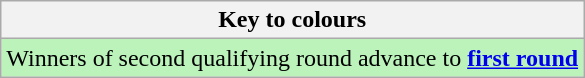<table class="wikitable">
<tr>
<th>Key to colours</th>
</tr>
<tr bgcolor=#BBF3BB>
<td>Winners of second qualifying round advance to <strong><a href='#'>first round</a></strong></td>
</tr>
</table>
